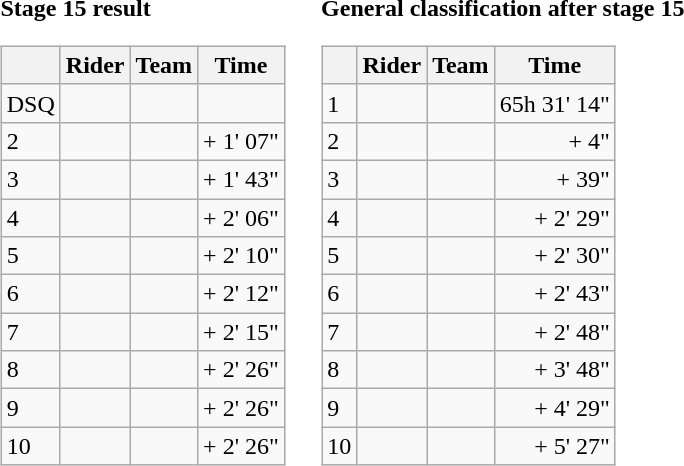<table>
<tr>
<td><strong>Stage 15 result</strong><br><table class="wikitable">
<tr>
<th></th>
<th>Rider</th>
<th>Team</th>
<th>Time</th>
</tr>
<tr>
<td>DSQ</td>
<td><s></s></td>
<td></td>
<td align="right"></td>
</tr>
<tr>
<td>2</td>
<td></td>
<td></td>
<td align="right">+ 1' 07"</td>
</tr>
<tr>
<td>3</td>
<td></td>
<td></td>
<td align="right">+ 1' 43"</td>
</tr>
<tr>
<td>4</td>
<td></td>
<td></td>
<td align="right">+ 2' 06"</td>
</tr>
<tr>
<td>5</td>
<td></td>
<td></td>
<td align="right">+ 2' 10"</td>
</tr>
<tr>
<td>6</td>
<td></td>
<td></td>
<td align="right">+ 2' 12"</td>
</tr>
<tr>
<td>7</td>
<td></td>
<td></td>
<td align="right">+ 2' 15"</td>
</tr>
<tr>
<td>8</td>
<td> </td>
<td></td>
<td align="right">+ 2' 26"</td>
</tr>
<tr>
<td>9</td>
<td></td>
<td></td>
<td align="right">+ 2' 26"</td>
</tr>
<tr>
<td>10</td>
<td> </td>
<td></td>
<td align="right">+ 2' 26"</td>
</tr>
</table>
</td>
<td></td>
<td><strong>General classification after stage 15</strong><br><table class="wikitable">
<tr>
<th></th>
<th>Rider</th>
<th>Team</th>
<th>Time</th>
</tr>
<tr>
<td>1</td>
<td> </td>
<td></td>
<td align="right">65h 31' 14"</td>
</tr>
<tr>
<td>2</td>
<td> </td>
<td></td>
<td align="right">+ 4"</td>
</tr>
<tr>
<td>3</td>
<td></td>
<td></td>
<td align="right">+ 39"</td>
</tr>
<tr>
<td>4</td>
<td></td>
<td></td>
<td align="right">+ 2' 29"</td>
</tr>
<tr>
<td>5</td>
<td></td>
<td></td>
<td align="right">+ 2' 30"</td>
</tr>
<tr>
<td>6</td>
<td></td>
<td></td>
<td align="right">+ 2' 43"</td>
</tr>
<tr>
<td>7</td>
<td></td>
<td></td>
<td align="right">+ 2' 48"</td>
</tr>
<tr>
<td>8</td>
<td></td>
<td></td>
<td align="right">+ 3' 48"</td>
</tr>
<tr>
<td>9</td>
<td></td>
<td></td>
<td align="right">+ 4' 29"</td>
</tr>
<tr>
<td>10</td>
<td></td>
<td></td>
<td align="right">+ 5' 27"</td>
</tr>
</table>
</td>
</tr>
</table>
